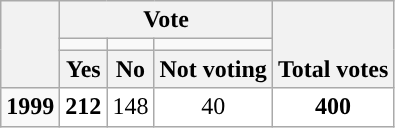<table class=wikitable style="text-align:center">
<tr style="vertical-align:bottom;">
<th rowspan=3></th>
<th colspan=3>Vote</th>
<th rowspan=3>Total votes</th>
</tr>
<tr style="height:5px">
<td style="background-color:"></td>
<td style="background-color:"></td>
<td style="background-color:"></td>
</tr>
<tr style="vertical-align:bottom;">
<th>Yes</th>
<th>No</th>
<th>Not voting</th>
</tr>
<tr>
<td><strong>1999</strong></td>
<td style="background:#fff;"><strong>212</strong></td>
<td style="background:#fff;">148</td>
<td style="background:#fff;">40</td>
<td style="background:#fff;"><strong>400</strong></td>
</tr>
</table>
